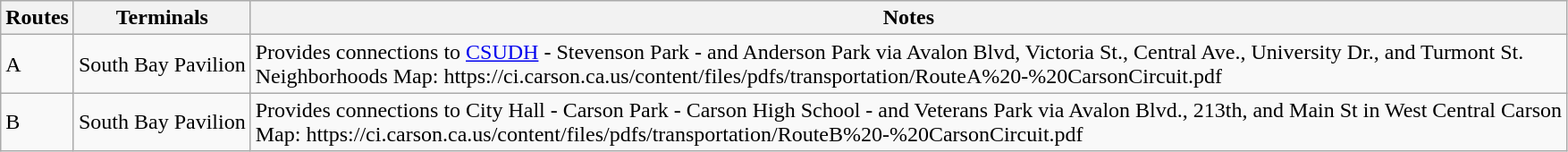<table class="wikitable">
<tr>
<th>Routes</th>
<th>Terminals</th>
<th>Notes</th>
</tr>
<tr>
<td>A</td>
<td>South Bay Pavilion</td>
<td>Provides connections to <a href='#'>CSUDH</a> - Stevenson Park - and Anderson Park via Avalon Blvd, Victoria St., Central Ave., University Dr., and Turmont St.<br>Neighborhoods
Map: https://ci.carson.ca.us/content/files/pdfs/transportation/RouteA%20-%20CarsonCircuit.pdf</td>
</tr>
<tr>
<td>B</td>
<td>South Bay Pavilion</td>
<td>Provides connections to City Hall - Carson Park - Carson High School - and Veterans Park via Avalon Blvd., 213th, and Main St in West Central Carson<br>Map: https://ci.carson.ca.us/content/files/pdfs/transportation/RouteB%20-%20CarsonCircuit.pdf</td>
</tr>
</table>
